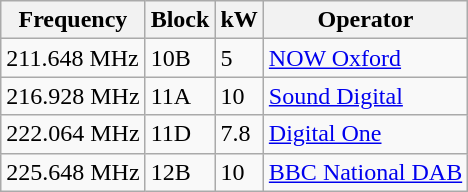<table class="wikitable sortable">
<tr>
<th>Frequency</th>
<th>Block</th>
<th>kW</th>
<th>Operator</th>
</tr>
<tr>
<td>211.648 MHz</td>
<td>10B</td>
<td>5</td>
<td><a href='#'>NOW Oxford</a></td>
</tr>
<tr>
<td>216.928 MHz</td>
<td>11A</td>
<td>10</td>
<td><a href='#'>Sound Digital</a></td>
</tr>
<tr>
<td>222.064 MHz</td>
<td>11D</td>
<td>7.8</td>
<td><a href='#'>Digital One</a></td>
</tr>
<tr>
<td>225.648 MHz</td>
<td>12B</td>
<td>10</td>
<td><a href='#'>BBC National DAB</a></td>
</tr>
</table>
